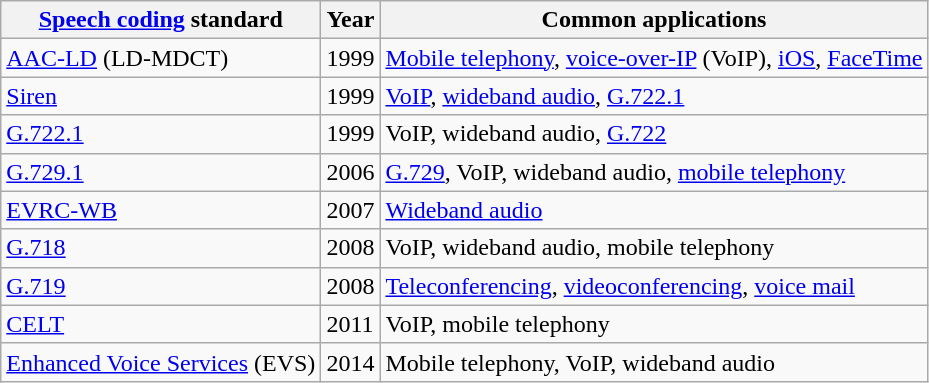<table class="wikitable">
<tr>
<th><a href='#'>Speech coding</a> standard</th>
<th>Year</th>
<th>Common applications</th>
</tr>
<tr>
<td><a href='#'>AAC-LD</a> (LD-MDCT)</td>
<td>1999</td>
<td><a href='#'>Mobile telephony</a>, <a href='#'>voice-over-IP</a> (VoIP), <a href='#'>iOS</a>, <a href='#'>FaceTime</a></td>
</tr>
<tr>
<td><a href='#'>Siren</a></td>
<td>1999</td>
<td><a href='#'>VoIP</a>, <a href='#'>wideband audio</a>, <a href='#'>G.722.1</a></td>
</tr>
<tr>
<td><a href='#'>G.722.1</a></td>
<td>1999</td>
<td>VoIP, wideband audio, <a href='#'>G.722</a></td>
</tr>
<tr>
<td><a href='#'>G.729.1</a></td>
<td>2006</td>
<td><a href='#'>G.729</a>, VoIP, wideband audio, <a href='#'>mobile telephony</a></td>
</tr>
<tr>
<td><a href='#'>EVRC-WB</a></td>
<td>2007</td>
<td><a href='#'>Wideband audio</a></td>
</tr>
<tr>
<td><a href='#'>G.718</a></td>
<td>2008</td>
<td>VoIP, wideband audio, mobile telephony</td>
</tr>
<tr>
<td><a href='#'>G.719</a></td>
<td>2008</td>
<td><a href='#'>Teleconferencing</a>, <a href='#'>videoconferencing</a>, <a href='#'>voice mail</a></td>
</tr>
<tr>
<td><a href='#'>CELT</a></td>
<td>2011</td>
<td>VoIP, mobile telephony</td>
</tr>
<tr>
<td><a href='#'>Enhanced Voice Services</a> (EVS)</td>
<td>2014</td>
<td>Mobile telephony, VoIP, wideband audio</td>
</tr>
</table>
